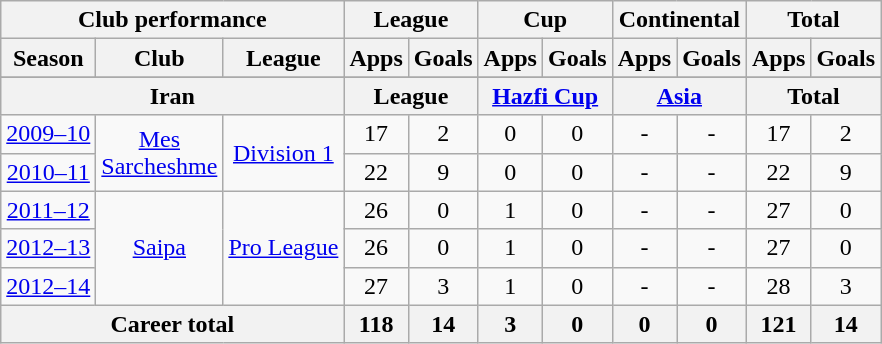<table class="wikitable" style="text-align:center">
<tr>
<th colspan=3>Club performance</th>
<th colspan=2>League</th>
<th colspan=2>Cup</th>
<th colspan=2>Continental</th>
<th colspan=2>Total</th>
</tr>
<tr>
<th>Season</th>
<th>Club</th>
<th>League</th>
<th>Apps</th>
<th>Goals</th>
<th>Apps</th>
<th>Goals</th>
<th>Apps</th>
<th>Goals</th>
<th>Apps</th>
<th>Goals</th>
</tr>
<tr>
</tr>
<tr>
<th colspan=3>Iran</th>
<th colspan=2>League</th>
<th colspan=2><a href='#'>Hazfi Cup</a></th>
<th colspan=2><a href='#'>Asia</a></th>
<th colspan=2>Total</th>
</tr>
<tr>
<td><a href='#'>2009–10</a></td>
<td rowspan="2"><a href='#'>Mes<br>Sarcheshme</a></td>
<td rowspan="2"><a href='#'>Division 1</a></td>
<td>17</td>
<td>2</td>
<td>0</td>
<td>0</td>
<td>-</td>
<td>-</td>
<td>17</td>
<td>2</td>
</tr>
<tr>
<td><a href='#'>2010–11</a></td>
<td>22</td>
<td>9</td>
<td>0</td>
<td>0</td>
<td>-</td>
<td>-</td>
<td>22</td>
<td>9</td>
</tr>
<tr>
<td><a href='#'>2011–12</a></td>
<td rowspan="3"><a href='#'>Saipa</a></td>
<td rowspan="3"><a href='#'>Pro League</a></td>
<td>26</td>
<td>0</td>
<td>1</td>
<td>0</td>
<td>-</td>
<td>-</td>
<td>27</td>
<td>0</td>
</tr>
<tr>
<td><a href='#'>2012–13</a></td>
<td>26</td>
<td>0</td>
<td>1</td>
<td>0</td>
<td>-</td>
<td>-</td>
<td>27</td>
<td>0</td>
</tr>
<tr>
<td><a href='#'>2012–14</a></td>
<td>27</td>
<td>3</td>
<td>1</td>
<td>0</td>
<td>-</td>
<td>-</td>
<td>28</td>
<td>3</td>
</tr>
<tr>
<th colspan=3>Career total</th>
<th>118</th>
<th>14</th>
<th>3</th>
<th>0</th>
<th>0</th>
<th>0</th>
<th>121</th>
<th>14</th>
</tr>
</table>
